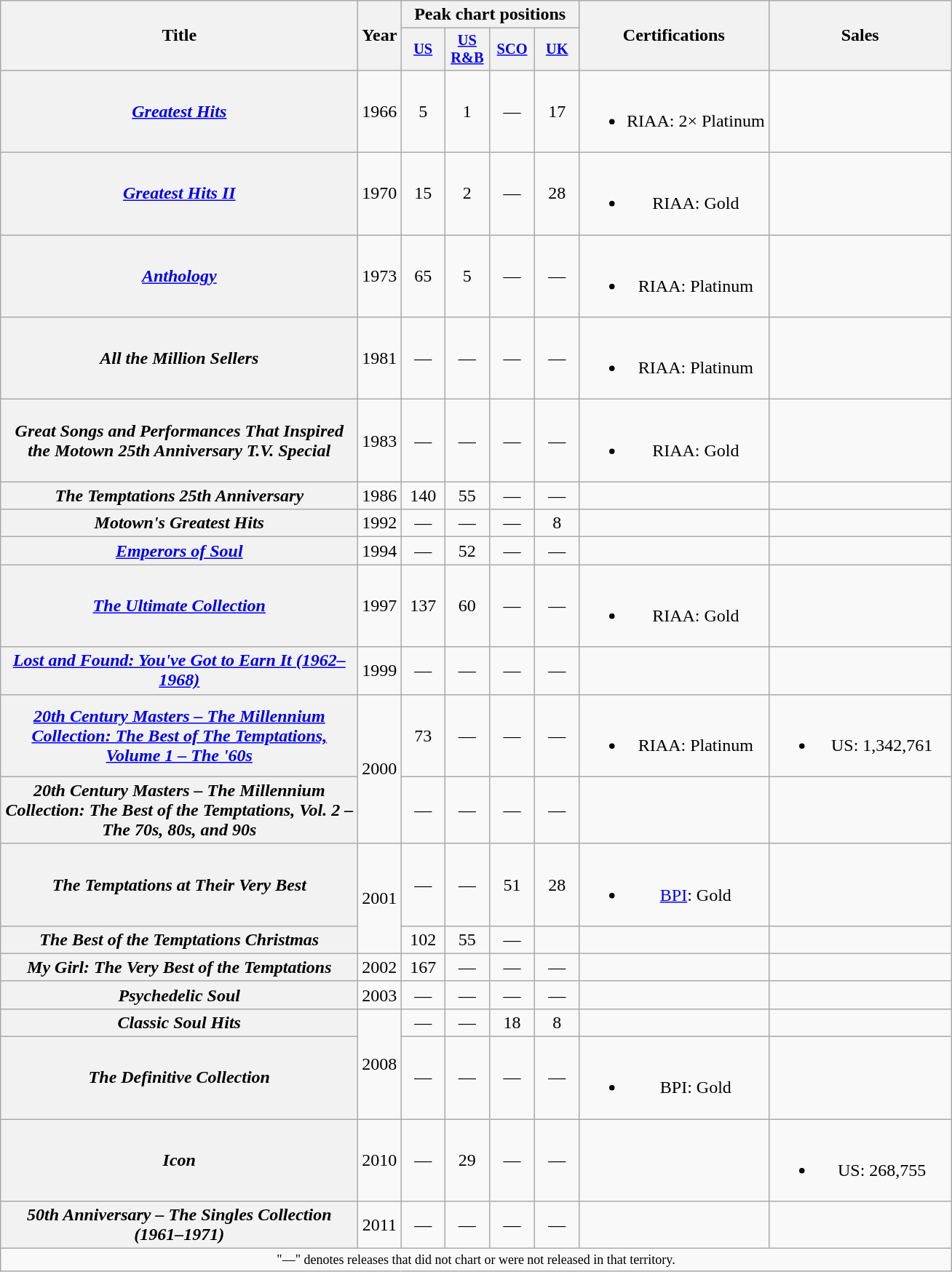<table class="wikitable plainrowheaders" style="text-align:center;">
<tr>
<th rowspan="2" style="width:20em;">Title</th>
<th rowspan="2">Year</th>
<th colspan="4">Peak chart positions</th>
<th rowspan="2">Certifications</th>
<th rowspan="2" scope="col" style="width:10em;">Sales</th>
</tr>
<tr>
<th scope="col" style="width:2.5em;font-size:85%"><a href='#'>US</a><br></th>
<th scope="col" style="width:2.5em;font-size:85%"><a href='#'>US<br>R&B</a><br></th>
<th scope="col" style="width:2.6em; font-size:85%;"><a href='#'>SCO</a><br></th>
<th scope="col" style="width:2.5em;font-size:85%"><a href='#'>UK</a><br></th>
</tr>
<tr>
<th scope="row"><em><a href='#'>Greatest Hits</a></em></th>
<td>1966</td>
<td>5</td>
<td>1</td>
<td>—</td>
<td>17</td>
<td><br><ul><li>RIAA: 2× Platinum</li></ul></td>
<td></td>
</tr>
<tr>
<th scope="row"><em><a href='#'>Greatest Hits II</a></em></th>
<td>1970</td>
<td>15</td>
<td>2</td>
<td>—</td>
<td>28</td>
<td><br><ul><li>RIAA: Gold</li></ul></td>
<td></td>
</tr>
<tr>
<th scope="row"><em><a href='#'>Anthology</a></em><br></th>
<td>1973</td>
<td>65</td>
<td>5</td>
<td>—</td>
<td>—</td>
<td><br><ul><li>RIAA: Platinum</li></ul></td>
<td></td>
</tr>
<tr>
<th scope="row"><em>All the Million Sellers</em></th>
<td>1981</td>
<td>—</td>
<td>—</td>
<td>—</td>
<td>—</td>
<td><br><ul><li>RIAA: Platinum</li></ul></td>
<td></td>
</tr>
<tr>
<th scope="row"><em>Great Songs and Performances That Inspired the Motown 25th Anniversary T.V. Special</em></th>
<td>1983</td>
<td>—</td>
<td>—</td>
<td>—</td>
<td>—</td>
<td><br><ul><li>RIAA: Gold</li></ul></td>
<td></td>
</tr>
<tr>
<th scope="row"><em>The Temptations 25th Anniversary</em></th>
<td>1986</td>
<td>140</td>
<td>55</td>
<td>—</td>
<td>—</td>
<td></td>
<td></td>
</tr>
<tr>
<th scope="row"><em>Motown's Greatest Hits</em></th>
<td>1992</td>
<td>—</td>
<td>—</td>
<td>—</td>
<td>8</td>
<td></td>
</tr>
<tr>
<th scope="row"><em><a href='#'>Emperors of Soul</a></em></th>
<td>1994</td>
<td>—</td>
<td>52</td>
<td>—</td>
<td>—</td>
<td></td>
<td></td>
</tr>
<tr>
<th scope="row"><em><a href='#'>The Ultimate Collection</a></em></th>
<td>1997</td>
<td>137</td>
<td>60</td>
<td>—</td>
<td>—</td>
<td><br><ul><li>RIAA: Gold</li></ul></td>
<td></td>
</tr>
<tr>
<th scope="row"><em><a href='#'>Lost and Found: You've Got to Earn It (1962–1968)</a></em></th>
<td>1999</td>
<td>—</td>
<td>—</td>
<td>—</td>
<td>—</td>
<td></td>
<td></td>
</tr>
<tr>
<th scope="row"><em><a href='#'>20th Century Masters – The Millennium Collection: The Best of The Temptations, Volume 1 – The '60s</a></em></th>
<td rowspan="2">2000</td>
<td>73</td>
<td>—</td>
<td>—</td>
<td>—</td>
<td><br><ul><li>RIAA: Platinum</li></ul></td>
<td><br><ul><li>US: 1,342,761</li></ul></td>
</tr>
<tr>
<th scope="row"><em>20th Century Masters – The Millennium Collection: The Best of the Temptations, Vol. 2 – The 70s, 80s, and 90s</em></th>
<td>—</td>
<td>—</td>
<td>—</td>
<td>—</td>
<td></td>
</tr>
<tr>
<th scope="row"><em>The Temptations at Their Very Best</em></th>
<td rowspan="2">2001</td>
<td>—</td>
<td>—</td>
<td>51</td>
<td>28</td>
<td><br><ul><li><a href='#'>BPI</a>: Gold</li></ul></td>
<td></td>
</tr>
<tr>
<th scope="row"><em>The Best of the Temptations Christmas</em></th>
<td>102</td>
<td>55</td>
<td>—</td>
<td></td>
<td></td>
</tr>
<tr>
<th scope="row"><em>My Girl: The Very Best of the Temptations</em><br></th>
<td>2002</td>
<td>167</td>
<td>—</td>
<td>—</td>
<td>—</td>
<td></td>
<td></td>
</tr>
<tr>
<th scope="row"><em>Psychedelic Soul</em></th>
<td>2003</td>
<td>—</td>
<td>—</td>
<td>—</td>
<td>—</td>
<td></td>
<td></td>
</tr>
<tr>
<th scope="row"><em>Classic Soul Hits</em></th>
<td rowspan=2>2008</td>
<td>—</td>
<td>—</td>
<td>18</td>
<td>8</td>
<td></td>
<td></td>
</tr>
<tr>
<th scope="row"><em>The Definitive Collection</em></th>
<td>—</td>
<td>—</td>
<td>—</td>
<td>—</td>
<td><br><ul><li>BPI: Gold</li></ul></td>
<td></td>
</tr>
<tr>
<th scope="row"><em>Icon</em></th>
<td>2010</td>
<td>—</td>
<td>29</td>
<td>—</td>
<td>—</td>
<td></td>
<td><br><ul><li>US: 268,755</li></ul></td>
</tr>
<tr>
<th scope="row"><em>50th Anniversary – The Singles Collection (1961–1971)</em></th>
<td>2011</td>
<td>—</td>
<td>—</td>
<td>—</td>
<td>—</td>
<td></td>
<td></td>
</tr>
<tr>
<td colspan="8" style="text-align:center; font-size:9pt;">"—" denotes releases that did not chart or were not released in that territory.</td>
</tr>
</table>
